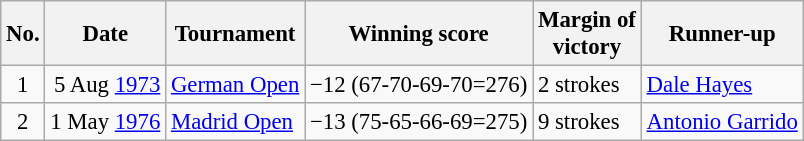<table class="wikitable" style="font-size:95%;">
<tr>
<th>No.</th>
<th>Date</th>
<th>Tournament</th>
<th>Winning score</th>
<th>Margin of<br>victory</th>
<th>Runner-up</th>
</tr>
<tr>
<td align=center>1</td>
<td align=right>5 Aug <a href='#'>1973</a></td>
<td><a href='#'>German Open</a></td>
<td>−12 (67-70-69-70=276)</td>
<td>2 strokes</td>
<td> <a href='#'>Dale Hayes</a></td>
</tr>
<tr>
<td align=center>2</td>
<td align=right>1 May <a href='#'>1976</a></td>
<td><a href='#'>Madrid Open</a></td>
<td>−13 (75-65-66-69=275)</td>
<td>9 strokes</td>
<td> <a href='#'>Antonio Garrido</a></td>
</tr>
</table>
